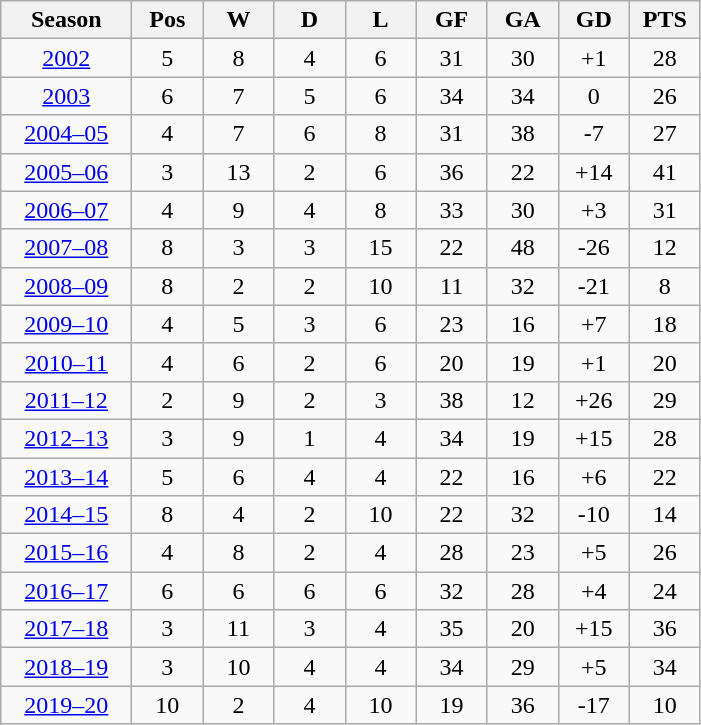<table class="wikitable">
<tr>
<th width="80">Season</th>
<th width="40">Pos</th>
<th width="40">W</th>
<th width="40">D</th>
<th width="40">L</th>
<th width="40">GF</th>
<th width="40">GA</th>
<th width="40">GD</th>
<th width="40">PTS</th>
</tr>
<tr>
<td style="text-align:center;"><a href='#'>2002</a></td>
<td style="text-align:center;">5</td>
<td style="text-align:center;">8</td>
<td style="text-align:center;">4</td>
<td style="text-align:center;">6</td>
<td style="text-align:center;">31</td>
<td style="text-align:center;">30</td>
<td style="text-align:center;">+1</td>
<td style="text-align:center;">28</td>
</tr>
<tr>
<td style="text-align:center;"><a href='#'>2003</a></td>
<td style="text-align:center;">6</td>
<td style="text-align:center;">7</td>
<td style="text-align:center;">5</td>
<td style="text-align:center;">6</td>
<td style="text-align:center;">34</td>
<td style="text-align:center;">34</td>
<td style="text-align:center;">0</td>
<td style="text-align:center;">26</td>
</tr>
<tr>
<td style="text-align:center;"><a href='#'>2004–05</a></td>
<td style="text-align:center;">4</td>
<td style="text-align:center;">7</td>
<td style="text-align:center;">6</td>
<td style="text-align:center;">8</td>
<td style="text-align:center;">31</td>
<td style="text-align:center;">38</td>
<td style="text-align:center;">-7</td>
<td style="text-align:center;">27</td>
</tr>
<tr>
<td style="text-align:center;"><a href='#'>2005–06</a></td>
<td style="text-align:center;">3</td>
<td style="text-align:center;">13</td>
<td style="text-align:center;">2</td>
<td style="text-align:center;">6</td>
<td style="text-align:center;">36</td>
<td style="text-align:center;">22</td>
<td style="text-align:center;">+14</td>
<td style="text-align:center;">41</td>
</tr>
<tr>
<td style="text-align:center;"><a href='#'>2006–07</a></td>
<td style="text-align:center;">4</td>
<td style="text-align:center;">9</td>
<td style="text-align:center;">4</td>
<td style="text-align:center;">8</td>
<td style="text-align:center;">33</td>
<td style="text-align:center;">30</td>
<td style="text-align:center;">+3</td>
<td style="text-align:center;">31</td>
</tr>
<tr>
<td style="text-align:center;"><a href='#'>2007–08</a></td>
<td style="text-align:center;">8</td>
<td style="text-align:center;">3</td>
<td style="text-align:center;">3</td>
<td style="text-align:center;">15</td>
<td style="text-align:center;">22</td>
<td style="text-align:center;">48</td>
<td style="text-align:center;">-26</td>
<td style="text-align:center;">12</td>
</tr>
<tr>
<td style="text-align:center;"><a href='#'>2008–09</a></td>
<td style="text-align:center;">8</td>
<td style="text-align:center;">2</td>
<td style="text-align:center;">2</td>
<td style="text-align:center;">10</td>
<td style="text-align:center;">11</td>
<td style="text-align:center;">32</td>
<td style="text-align:center;">-21</td>
<td style="text-align:center;">8</td>
</tr>
<tr>
<td style="text-align:center;"><a href='#'>2009–10</a></td>
<td style="text-align:center;">4</td>
<td style="text-align:center;">5</td>
<td style="text-align:center;">3</td>
<td style="text-align:center;">6</td>
<td style="text-align:center;">23</td>
<td style="text-align:center;">16</td>
<td style="text-align:center;">+7</td>
<td style="text-align:center;">18</td>
</tr>
<tr>
<td style="text-align:center;"><a href='#'>2010–11</a></td>
<td style="text-align:center;">4</td>
<td style="text-align:center;">6</td>
<td style="text-align:center;">2</td>
<td style="text-align:center;">6</td>
<td style="text-align:center;">20</td>
<td style="text-align:center;">19</td>
<td style="text-align:center;">+1</td>
<td style="text-align:center;">20</td>
</tr>
<tr>
<td style="text-align:center;"><a href='#'>2011–12</a></td>
<td style="text-align:center;">2</td>
<td style="text-align:center;">9</td>
<td style="text-align:center;">2</td>
<td style="text-align:center;">3</td>
<td style="text-align:center;">38</td>
<td style="text-align:center;">12</td>
<td style="text-align:center;">+26</td>
<td style="text-align:center;">29</td>
</tr>
<tr>
<td style="text-align:center;"><a href='#'>2012–13</a></td>
<td style="text-align:center;">3</td>
<td style="text-align:center;">9</td>
<td style="text-align:center;">1</td>
<td style="text-align:center;">4</td>
<td style="text-align:center;">34</td>
<td style="text-align:center;">19</td>
<td style="text-align:center;">+15</td>
<td style="text-align:center;">28</td>
</tr>
<tr>
<td style="text-align:center;"><a href='#'>2013–14</a></td>
<td style="text-align:center;">5</td>
<td style="text-align:center;">6</td>
<td style="text-align:center;">4</td>
<td style="text-align:center;">4</td>
<td style="text-align:center;">22</td>
<td style="text-align:center;">16</td>
<td style="text-align:center;">+6</td>
<td style="text-align:center;">22</td>
</tr>
<tr>
<td style="text-align:center;"><a href='#'>2014–15</a></td>
<td style="text-align:center;">8</td>
<td style="text-align:center;">4</td>
<td style="text-align:center;">2</td>
<td style="text-align:center;">10</td>
<td style="text-align:center;">22</td>
<td style="text-align:center;">32</td>
<td style="text-align:center;">-10</td>
<td style="text-align:center;">14</td>
</tr>
<tr>
<td style="text-align:center;"><a href='#'>2015–16</a></td>
<td style="text-align:center;">4</td>
<td style="text-align:center;">8</td>
<td style="text-align:center;">2</td>
<td style="text-align:center;">4</td>
<td style="text-align:center;">28</td>
<td style="text-align:center;">23</td>
<td style="text-align:center;">+5</td>
<td style="text-align:center;">26</td>
</tr>
<tr>
<td style="text-align:center;"><a href='#'>2016–17</a></td>
<td style="text-align:center;">6</td>
<td style="text-align:center;">6</td>
<td style="text-align:center;">6</td>
<td style="text-align:center;">6</td>
<td style="text-align:center;">32</td>
<td style="text-align:center;">28</td>
<td style="text-align:center;">+4</td>
<td style="text-align:center;">24</td>
</tr>
<tr>
<td style="text-align:center;"><a href='#'>2017–18</a></td>
<td style="text-align:center;">3</td>
<td style="text-align:center;">11</td>
<td style="text-align:center;">3</td>
<td style="text-align:center;">4</td>
<td style="text-align:center;">35</td>
<td style="text-align:center;">20</td>
<td style="text-align:center;">+15</td>
<td style="text-align:center;">36</td>
</tr>
<tr>
<td style="text-align:center;"><a href='#'>2018–19</a></td>
<td style="text-align:center;">3</td>
<td style="text-align:center;">10</td>
<td style="text-align:center;">4</td>
<td style="text-align:center;">4</td>
<td style="text-align:center;">34</td>
<td style="text-align:center;">29</td>
<td style="text-align:center;">+5</td>
<td style="text-align:center;">34</td>
</tr>
<tr>
<td style="text-align:center;"><a href='#'>2019–20</a></td>
<td style="text-align:center;">10</td>
<td style="text-align:center;">2</td>
<td style="text-align:center;">4</td>
<td style="text-align:center;">10</td>
<td style="text-align:center;">19</td>
<td style="text-align:center;">36</td>
<td style="text-align:center;">-17</td>
<td style="text-align:center;">10</td>
</tr>
</table>
